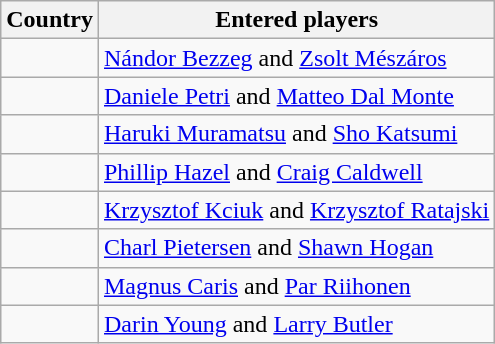<table class="wikitable">
<tr>
<th>Country</th>
<th>Entered players</th>
</tr>
<tr>
<td></td>
<td><a href='#'>Nándor Bezzeg</a> and <a href='#'>Zsolt Mészáros</a></td>
</tr>
<tr>
<td></td>
<td><a href='#'>Daniele Petri</a> and <a href='#'>Matteo Dal Monte</a></td>
</tr>
<tr>
<td></td>
<td><a href='#'>Haruki Muramatsu</a> and <a href='#'>Sho Katsumi</a></td>
</tr>
<tr>
<td></td>
<td><a href='#'>Phillip Hazel</a> and <a href='#'>Craig Caldwell</a></td>
</tr>
<tr>
<td></td>
<td><a href='#'>Krzysztof Kciuk</a> and <a href='#'>Krzysztof Ratajski</a></td>
</tr>
<tr>
<td></td>
<td><a href='#'>Charl Pietersen</a> and <a href='#'>Shawn Hogan</a></td>
</tr>
<tr>
<td></td>
<td><a href='#'>Magnus Caris</a> and <a href='#'>Par Riihonen</a></td>
</tr>
<tr>
<td></td>
<td><a href='#'>Darin Young</a> and <a href='#'>Larry Butler</a></td>
</tr>
</table>
